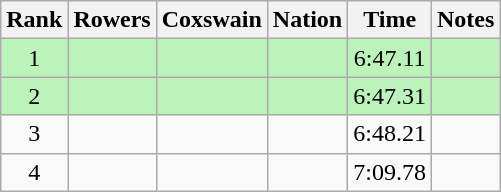<table class="wikitable sortable" style=text-align:center>
<tr>
<th>Rank</th>
<th>Rowers</th>
<th>Coxswain</th>
<th>Nation</th>
<th>Time</th>
<th>Notes</th>
</tr>
<tr bgcolor=bbf3bb>
<td>1</td>
<td align=left></td>
<td align=left></td>
<td align=left></td>
<td>6:47.11</td>
<td></td>
</tr>
<tr bgcolor=bbf3bb>
<td>2</td>
<td align=left></td>
<td align=left></td>
<td align=left></td>
<td>6:47.31</td>
<td></td>
</tr>
<tr>
<td>3</td>
<td align=left></td>
<td align=left></td>
<td align=left></td>
<td>6:48.21</td>
<td></td>
</tr>
<tr>
<td>4</td>
<td align=left></td>
<td align=left></td>
<td align=left></td>
<td>7:09.78</td>
<td></td>
</tr>
</table>
